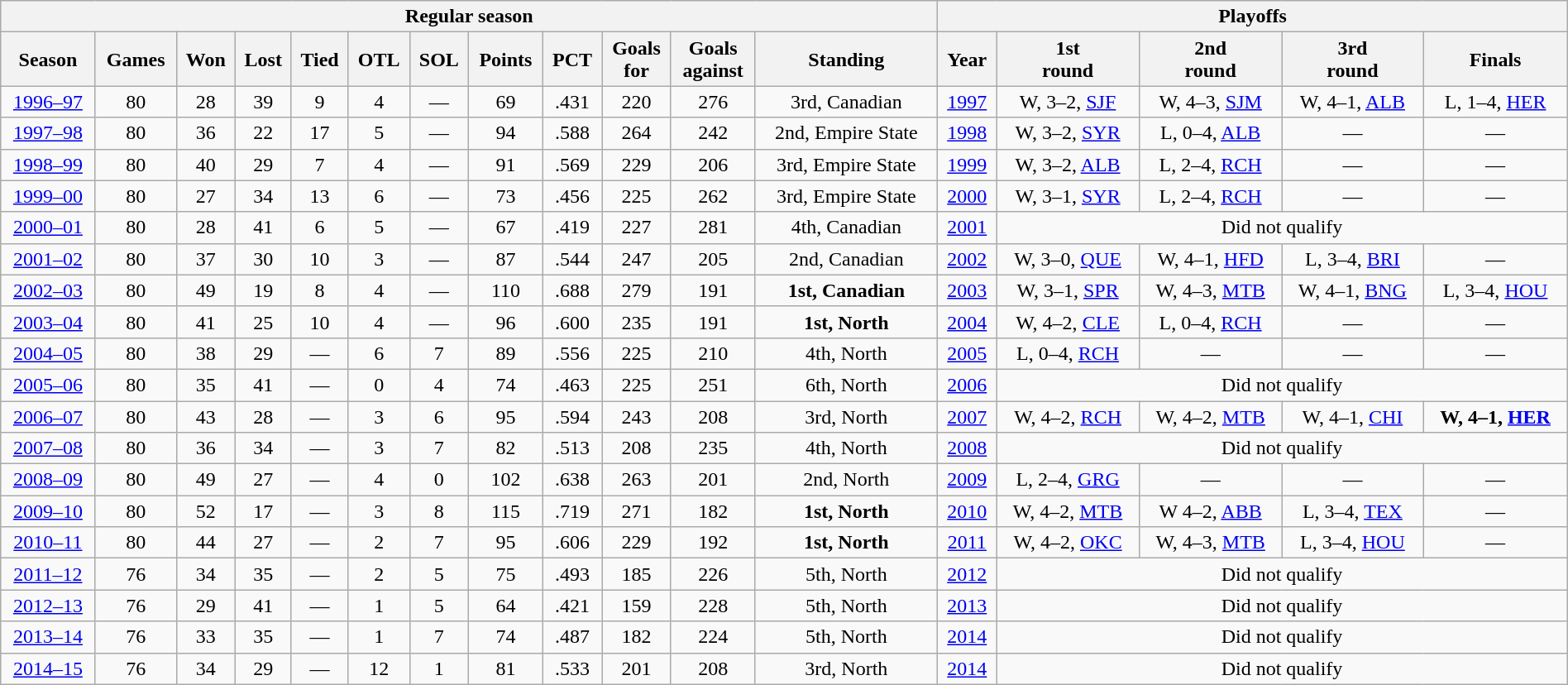<table class="wikitable" style="width:100%; text-align:center; font-size:100%">
<tr>
<th colspan=12>Regular season</th>
<th colspan=5>Playoffs</th>
</tr>
<tr>
<th>Season</th>
<th>Games</th>
<th>Won</th>
<th>Lost</th>
<th>Tied</th>
<th>OTL</th>
<th>SOL</th>
<th>Points</th>
<th>PCT</th>
<th>Goals<br>for</th>
<th>Goals<br>against</th>
<th>Standing</th>
<th>Year</th>
<th>1st<br>round</th>
<th>2nd<br>round</th>
<th>3rd<br>round</th>
<th>Finals</th>
</tr>
<tr>
<td><a href='#'>1996–97</a></td>
<td>80</td>
<td>28</td>
<td>39</td>
<td>9</td>
<td>4</td>
<td>—</td>
<td>69</td>
<td>.431</td>
<td>220</td>
<td>276</td>
<td>3rd, Canadian</td>
<td><a href='#'>1997</a></td>
<td>W, 3–2, <a href='#'>SJF</a></td>
<td>W, 4–3, <a href='#'>SJM</a></td>
<td>W, 4–1, <a href='#'>ALB</a></td>
<td>L, 1–4, <a href='#'>HER</a></td>
</tr>
<tr>
<td><a href='#'>1997–98</a></td>
<td>80</td>
<td>36</td>
<td>22</td>
<td>17</td>
<td>5</td>
<td>—</td>
<td>94</td>
<td>.588</td>
<td>264</td>
<td>242</td>
<td>2nd, Empire State</td>
<td><a href='#'>1998</a></td>
<td>W, 3–2, <a href='#'>SYR</a></td>
<td>L, 0–4, <a href='#'>ALB</a></td>
<td>—</td>
<td>—</td>
</tr>
<tr>
<td><a href='#'>1998–99</a></td>
<td>80</td>
<td>40</td>
<td>29</td>
<td>7</td>
<td>4</td>
<td>—</td>
<td>91</td>
<td>.569</td>
<td>229</td>
<td>206</td>
<td>3rd, Empire State</td>
<td><a href='#'>1999</a></td>
<td>W, 3–2, <a href='#'>ALB</a></td>
<td>L, 2–4, <a href='#'>RCH</a></td>
<td>—</td>
<td>—</td>
</tr>
<tr>
<td><a href='#'>1999–00</a></td>
<td>80</td>
<td>27</td>
<td>34</td>
<td>13</td>
<td>6</td>
<td>—</td>
<td>73</td>
<td>.456</td>
<td>225</td>
<td>262</td>
<td>3rd, Empire State</td>
<td><a href='#'>2000</a></td>
<td>W, 3–1, <a href='#'>SYR</a></td>
<td>L, 2–4, <a href='#'>RCH</a></td>
<td>—</td>
<td>—</td>
</tr>
<tr>
<td><a href='#'>2000–01</a></td>
<td>80</td>
<td>28</td>
<td>41</td>
<td>6</td>
<td>5</td>
<td>—</td>
<td>67</td>
<td>.419</td>
<td>227</td>
<td>281</td>
<td>4th, Canadian</td>
<td><a href='#'>2001</a></td>
<td colspan="4">Did not qualify</td>
</tr>
<tr>
<td><a href='#'>2001–02</a></td>
<td>80</td>
<td>37</td>
<td>30</td>
<td>10</td>
<td>3</td>
<td>—</td>
<td>87</td>
<td>.544</td>
<td>247</td>
<td>205</td>
<td>2nd, Canadian</td>
<td><a href='#'>2002</a></td>
<td>W, 3–0, <a href='#'>QUE</a></td>
<td>W, 4–1, <a href='#'>HFD</a></td>
<td>L, 3–4, <a href='#'>BRI</a></td>
<td>—</td>
</tr>
<tr>
<td><a href='#'>2002–03</a></td>
<td>80</td>
<td>49</td>
<td>19</td>
<td>8</td>
<td>4</td>
<td>—</td>
<td>110</td>
<td>.688</td>
<td>279</td>
<td>191</td>
<td><strong>1st, Canadian</strong></td>
<td><a href='#'>2003</a></td>
<td>W, 3–1, <a href='#'>SPR</a></td>
<td>W, 4–3, <a href='#'>MTB</a></td>
<td>W, 4–1, <a href='#'>BNG</a></td>
<td>L, 3–4, <a href='#'>HOU</a></td>
</tr>
<tr>
<td><a href='#'>2003–04</a></td>
<td>80</td>
<td>41</td>
<td>25</td>
<td>10</td>
<td>4</td>
<td>—</td>
<td>96</td>
<td>.600</td>
<td>235</td>
<td>191</td>
<td><strong>1st, North</strong></td>
<td><a href='#'>2004</a></td>
<td>W, 4–2, <a href='#'>CLE</a></td>
<td>L, 0–4, <a href='#'>RCH</a></td>
<td>—</td>
<td>—</td>
</tr>
<tr>
<td><a href='#'>2004–05</a></td>
<td>80</td>
<td>38</td>
<td>29</td>
<td>—</td>
<td>6</td>
<td>7</td>
<td>89</td>
<td>.556</td>
<td>225</td>
<td>210</td>
<td>4th, North</td>
<td><a href='#'>2005</a></td>
<td>L, 0–4, <a href='#'>RCH</a></td>
<td>—</td>
<td>—</td>
<td>—</td>
</tr>
<tr>
<td><a href='#'>2005–06</a></td>
<td>80</td>
<td>35</td>
<td>41</td>
<td>—</td>
<td>0</td>
<td>4</td>
<td>74</td>
<td>.463</td>
<td>225</td>
<td>251</td>
<td>6th, North</td>
<td><a href='#'>2006</a></td>
<td colspan="4">Did not qualify</td>
</tr>
<tr>
<td><a href='#'>2006–07</a></td>
<td>80</td>
<td>43</td>
<td>28</td>
<td>—</td>
<td>3</td>
<td>6</td>
<td>95</td>
<td>.594</td>
<td>243</td>
<td>208</td>
<td>3rd, North</td>
<td><a href='#'>2007</a></td>
<td>W, 4–2, <a href='#'>RCH</a></td>
<td>W, 4–2, <a href='#'>MTB</a></td>
<td>W, 4–1, <a href='#'>CHI</a></td>
<td><strong>W, 4–1, <a href='#'>HER</a></strong></td>
</tr>
<tr>
<td><a href='#'>2007–08</a></td>
<td>80</td>
<td>36</td>
<td>34</td>
<td>—</td>
<td>3</td>
<td>7</td>
<td>82</td>
<td>.513</td>
<td>208</td>
<td>235</td>
<td>4th, North</td>
<td><a href='#'>2008</a></td>
<td colspan="4">Did not qualify</td>
</tr>
<tr>
<td><a href='#'>2008–09</a></td>
<td>80</td>
<td>49</td>
<td>27</td>
<td>—</td>
<td>4</td>
<td>0</td>
<td>102</td>
<td>.638</td>
<td>263</td>
<td>201</td>
<td>2nd, North</td>
<td><a href='#'>2009</a></td>
<td>L, 2–4, <a href='#'>GRG</a></td>
<td>—</td>
<td>—</td>
<td>—</td>
</tr>
<tr>
<td><a href='#'>2009–10</a></td>
<td>80</td>
<td>52</td>
<td>17</td>
<td>—</td>
<td>3</td>
<td>8</td>
<td>115</td>
<td>.719</td>
<td>271</td>
<td>182</td>
<td><strong>1st, North</strong></td>
<td><a href='#'>2010</a></td>
<td>W, 4–2, <a href='#'>MTB</a></td>
<td>W 4–2, <a href='#'>ABB</a></td>
<td>L, 3–4, <a href='#'>TEX</a></td>
<td>—</td>
</tr>
<tr>
<td><a href='#'>2010–11</a></td>
<td>80</td>
<td>44</td>
<td>27</td>
<td>—</td>
<td>2</td>
<td>7</td>
<td>95</td>
<td>.606</td>
<td>229</td>
<td>192</td>
<td><strong>1st, North</strong></td>
<td><a href='#'>2011</a></td>
<td>W, 4–2, <a href='#'>OKC</a></td>
<td>W, 4–3, <a href='#'>MTB</a></td>
<td>L, 3–4, <a href='#'>HOU</a></td>
<td>—</td>
</tr>
<tr>
<td><a href='#'>2011–12</a></td>
<td>76</td>
<td>34</td>
<td>35</td>
<td>—</td>
<td>2</td>
<td>5</td>
<td>75</td>
<td>.493</td>
<td>185</td>
<td>226</td>
<td>5th, North</td>
<td><a href='#'>2012</a></td>
<td colspan="4">Did not qualify</td>
</tr>
<tr>
<td><a href='#'>2012–13</a></td>
<td>76</td>
<td>29</td>
<td>41</td>
<td>—</td>
<td>1</td>
<td>5</td>
<td>64</td>
<td>.421</td>
<td>159</td>
<td>228</td>
<td>5th, North</td>
<td><a href='#'>2013</a></td>
<td colspan="4">Did not qualify</td>
</tr>
<tr>
<td><a href='#'>2013–14</a></td>
<td>76</td>
<td>33</td>
<td>35</td>
<td>—</td>
<td>1</td>
<td>7</td>
<td>74</td>
<td>.487</td>
<td>182</td>
<td>224</td>
<td>5th, North</td>
<td><a href='#'>2014</a></td>
<td colspan="4">Did not qualify</td>
</tr>
<tr>
<td><a href='#'>2014–15</a></td>
<td>76</td>
<td>34</td>
<td>29</td>
<td>—</td>
<td>12</td>
<td>1</td>
<td>81</td>
<td>.533</td>
<td>201</td>
<td>208</td>
<td>3rd, North</td>
<td><a href='#'>2014</a></td>
<td colspan="4">Did not qualify</td>
</tr>
</table>
